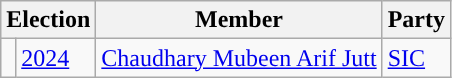<table class="wikitable">
<tr>
<th colspan="2">Election</th>
<th>Member</th>
<th>Party</th>
</tr>
<tr>
<td style="background-color: "></td>
<td><a href='#'>2024</a></td>
<td><a href='#'>Chaudhary Mubeen Arif Jutt</a></td>
<td><a href='#'>SIC</a></td>
</tr>
</table>
